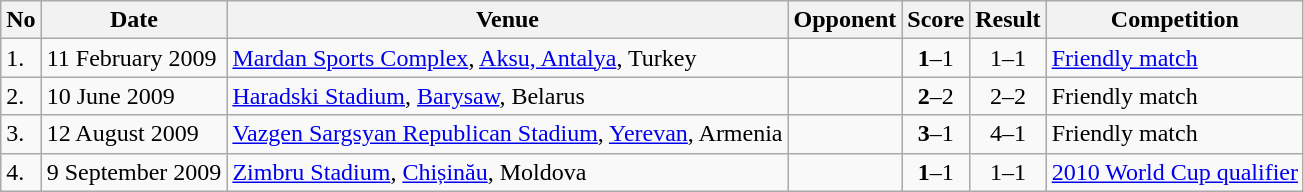<table class="wikitable" style="font-size:100%;">
<tr>
<th>No</th>
<th>Date</th>
<th>Venue</th>
<th>Opponent</th>
<th>Score</th>
<th>Result</th>
<th>Competition</th>
</tr>
<tr>
<td>1.</td>
<td>11 February 2009</td>
<td><a href='#'>Mardan Sports Complex</a>,  <a href='#'>Aksu, Antalya</a>, Turkey</td>
<td></td>
<td align=center><strong>1</strong>–1</td>
<td align=center>1–1</td>
<td><a href='#'> Friendly match</a></td>
</tr>
<tr>
<td>2.</td>
<td>10 June 2009</td>
<td><a href='#'>Haradski Stadium</a>, <a href='#'>Barysaw</a>, Belarus</td>
<td></td>
<td align=center><strong>2</strong>–2</td>
<td align=center>2–2</td>
<td>Friendly match</td>
</tr>
<tr>
<td>3.</td>
<td>12 August 2009</td>
<td><a href='#'>Vazgen Sargsyan Republican Stadium</a>, <a href='#'>Yerevan</a>, Armenia</td>
<td></td>
<td align=center><strong>3</strong>–1</td>
<td align=center>4–1</td>
<td>Friendly match</td>
</tr>
<tr>
<td>4.</td>
<td>9 September 2009</td>
<td><a href='#'>Zimbru Stadium</a>, <a href='#'>Chișinău</a>, Moldova</td>
<td></td>
<td align=center><strong>1</strong>–1</td>
<td align=center>1–1</td>
<td><a href='#'> 2010 World Cup qualifier</a></td>
</tr>
</table>
